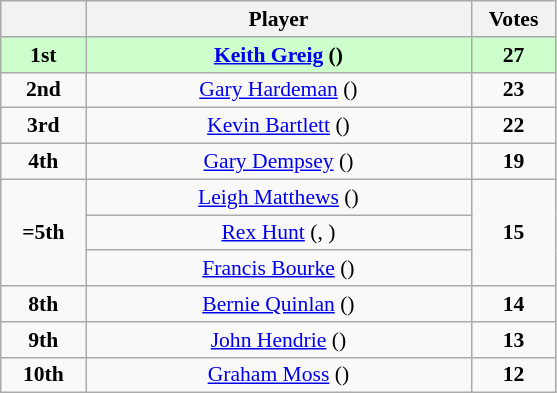<table class="wikitable" style="text-align: center; font-size: 90%;">
<tr>
<th width="50"></th>
<th width="250">Player</th>
<th width="50">Votes</th>
</tr>
<tr style="background: #CCFFCC; font-weight: bold;" |>
<td><strong>1st</strong></td>
<td><a href='#'>Keith Greig</a> ()</td>
<td><strong>27</strong></td>
</tr>
<tr>
<td><strong>2nd</strong></td>
<td><a href='#'>Gary Hardeman</a> ()</td>
<td><strong>23</strong></td>
</tr>
<tr>
<td><strong>3rd</strong></td>
<td><a href='#'>Kevin Bartlett</a> ()</td>
<td><strong>22</strong></td>
</tr>
<tr>
<td><strong>4th</strong></td>
<td><a href='#'>Gary Dempsey</a> ()</td>
<td><strong>19</strong></td>
</tr>
<tr>
<td rowspan=3><strong>=5th</strong></td>
<td><a href='#'>Leigh Matthews</a> ()</td>
<td rowspan=3><strong>15</strong></td>
</tr>
<tr>
<td><a href='#'>Rex Hunt</a> (, )</td>
</tr>
<tr>
<td><a href='#'>Francis Bourke</a> ()</td>
</tr>
<tr>
<td><strong>8th</strong></td>
<td><a href='#'>Bernie Quinlan</a> ()</td>
<td><strong>14</strong></td>
</tr>
<tr>
<td><strong>9th</strong></td>
<td><a href='#'>John Hendrie</a> ()</td>
<td><strong>13</strong></td>
</tr>
<tr>
<td><strong>10th</strong></td>
<td><a href='#'>Graham Moss</a> ()</td>
<td><strong>12</strong></td>
</tr>
</table>
